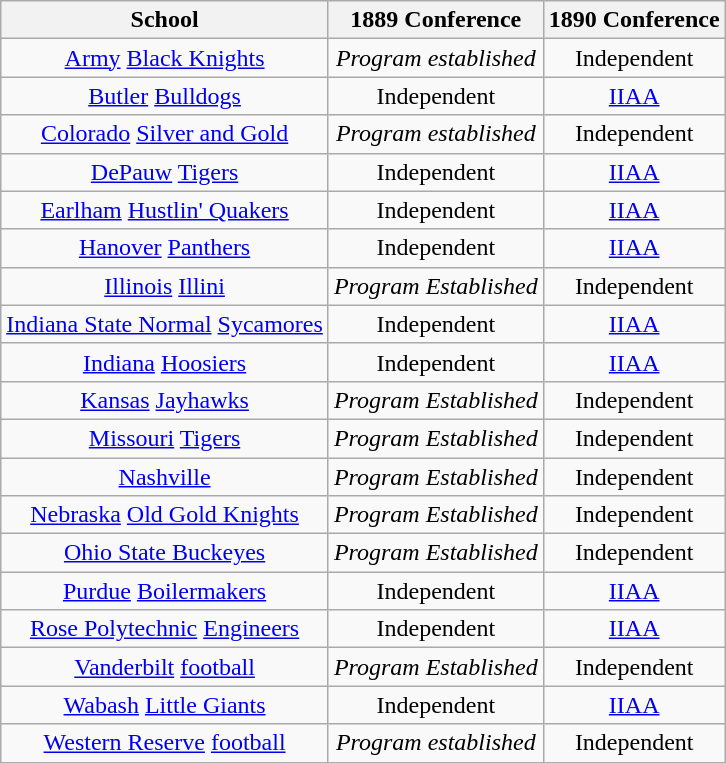<table class="wikitable sortable">
<tr>
<th>School</th>
<th>1889 Conference</th>
<th>1890 Conference</th>
</tr>
<tr style="text-align:center;">
<td><a href='#'>Army</a> <a href='#'>Black Knights</a></td>
<td><em>Program established</em></td>
<td>Independent</td>
</tr>
<tr style="text-align:center;">
<td><a href='#'>Butler</a> <a href='#'>Bulldogs</a></td>
<td>Independent</td>
<td><a href='#'>IIAA</a></td>
</tr>
<tr style="text-align:center;">
<td><a href='#'>Colorado</a> <a href='#'>Silver and Gold</a></td>
<td><em>Program established</em></td>
<td>Independent</td>
</tr>
<tr style="text-align:center;">
<td><a href='#'>DePauw</a> <a href='#'>Tigers</a></td>
<td>Independent</td>
<td><a href='#'>IIAA</a></td>
</tr>
<tr style="text-align:center;">
<td><a href='#'>Earlham</a> <a href='#'>Hustlin' Quakers</a></td>
<td>Independent</td>
<td><a href='#'>IIAA</a></td>
</tr>
<tr style="text-align:center;">
<td><a href='#'>Hanover</a> <a href='#'>Panthers</a></td>
<td>Independent</td>
<td><a href='#'>IIAA</a></td>
</tr>
<tr style="text-align:center;">
<td><a href='#'>Illinois</a> <a href='#'>Illini</a></td>
<td><em>Program Established</em></td>
<td>Independent</td>
</tr>
<tr style="text-align:center;">
<td><a href='#'>Indiana State Normal</a> <a href='#'>Sycamores</a></td>
<td>Independent</td>
<td><a href='#'>IIAA</a></td>
</tr>
<tr style="text-align:center;">
<td><a href='#'>Indiana</a> <a href='#'>Hoosiers</a></td>
<td>Independent</td>
<td><a href='#'>IIAA</a></td>
</tr>
<tr style="text-align:center;">
<td><a href='#'>Kansas</a> <a href='#'>Jayhawks</a></td>
<td><em>Program Established</em></td>
<td>Independent</td>
</tr>
<tr style="text-align:center;">
<td><a href='#'>Missouri</a> <a href='#'>Tigers</a></td>
<td><em>Program Established</em></td>
<td>Independent</td>
</tr>
<tr style="text-align:center;">
<td><a href='#'>Nashville</a></td>
<td><em>Program Established</em></td>
<td>Independent</td>
</tr>
<tr style="text-align:center;">
<td><a href='#'>Nebraska</a> <a href='#'>Old Gold Knights</a></td>
<td><em>Program Established</em></td>
<td>Independent</td>
</tr>
<tr style="text-align:center;">
<td><a href='#'>Ohio State Buckeyes</a></td>
<td><em>Program Established</em></td>
<td>Independent</td>
</tr>
<tr style="text-align:center;">
<td><a href='#'>Purdue</a> <a href='#'>Boilermakers</a></td>
<td>Independent</td>
<td><a href='#'>IIAA</a></td>
</tr>
<tr style="text-align:center;">
<td><a href='#'>Rose Polytechnic</a> <a href='#'>Engineers</a></td>
<td>Independent</td>
<td><a href='#'>IIAA</a></td>
</tr>
<tr style="text-align:center;">
<td><a href='#'>Vanderbilt</a> <a href='#'>football</a></td>
<td><em>Program Established</em></td>
<td>Independent</td>
</tr>
<tr style="text-align:center;">
<td><a href='#'>Wabash</a> <a href='#'>Little Giants</a></td>
<td>Independent</td>
<td><a href='#'>IIAA</a></td>
</tr>
<tr style="text-align:center;">
<td><a href='#'>Western Reserve</a> <a href='#'>football</a></td>
<td><em>Program established</em></td>
<td>Independent</td>
</tr>
</table>
